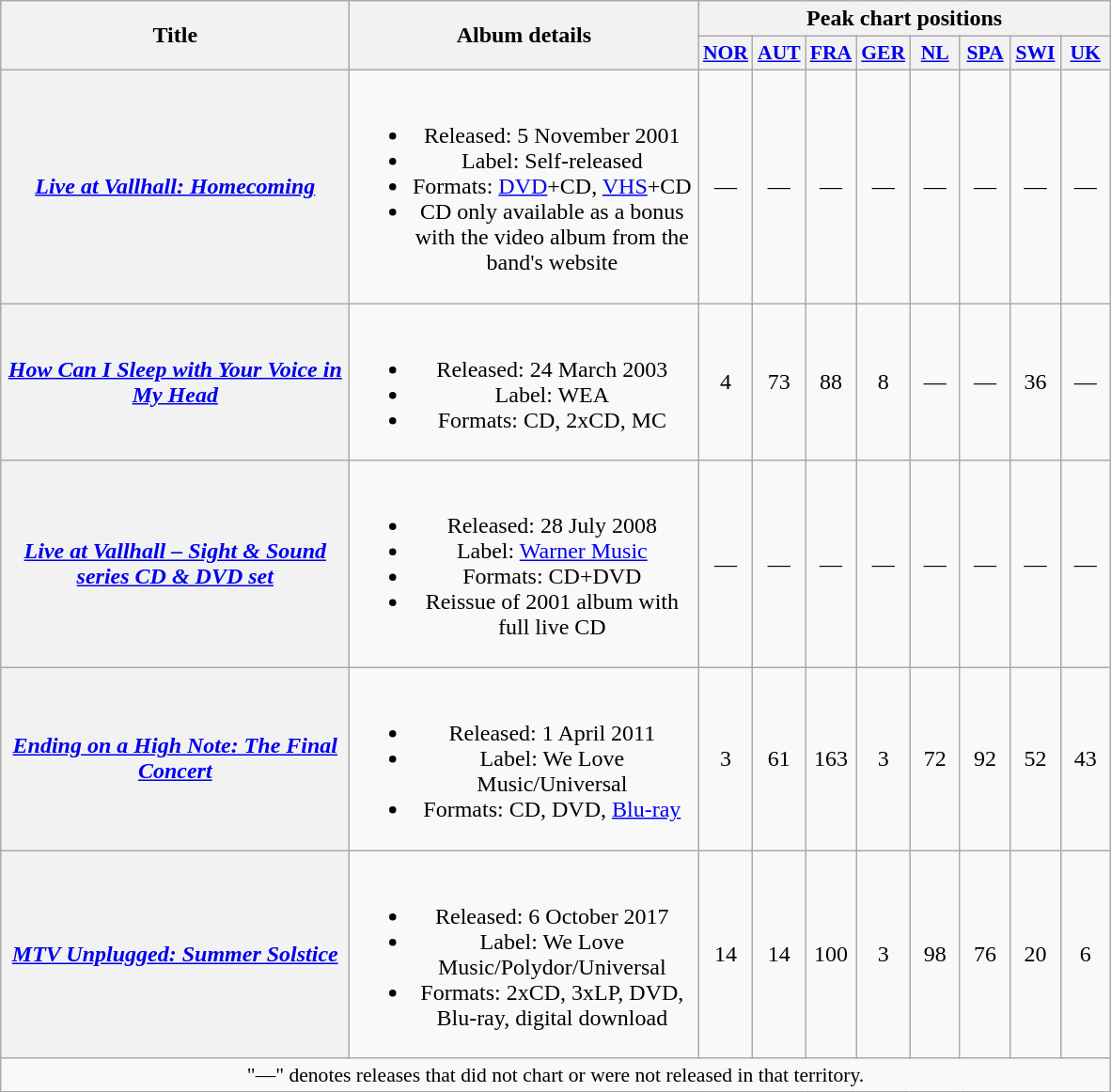<table class="wikitable plainrowheaders" style="text-align:center;">
<tr>
<th rowspan="2" scope="col" style="width:15em;">Title</th>
<th rowspan="2" scope="col" style="width:15em;">Album details</th>
<th colspan="8">Peak chart positions</th>
</tr>
<tr>
<th scope="col" style="width:2em;font-size:90%;"><a href='#'>NOR</a><br></th>
<th scope="col" style="width:2em;font-size:90%;"><a href='#'>AUT</a><br></th>
<th scope="col" style="width:2em;font-size:90%;"><a href='#'>FRA</a><br></th>
<th scope="col" style="width:2em;font-size:90%;"><a href='#'>GER</a><br></th>
<th scope="col" style="width:2em;font-size:90%;"><a href='#'>NL</a><br></th>
<th scope="col" style="width:2em;font-size:90%;"><a href='#'>SPA</a><br></th>
<th scope="col" style="width:2em;font-size:90%;"><a href='#'>SWI</a><br></th>
<th scope="col" style="width:2em;font-size:90%;"><a href='#'>UK</a><br></th>
</tr>
<tr>
<th scope="row"><em><a href='#'>Live at Vallhall: Homecoming</a></em></th>
<td><br><ul><li>Released: 5 November 2001</li><li>Label: Self-released</li><li>Formats: <a href='#'>DVD</a>+CD, <a href='#'>VHS</a>+CD</li><li>CD only available as a bonus with the video album from the band's website</li></ul></td>
<td>—</td>
<td>—</td>
<td>—</td>
<td>—</td>
<td>—</td>
<td>—</td>
<td>—</td>
<td>—</td>
</tr>
<tr>
<th scope="row"><em><a href='#'>How Can I Sleep with Your Voice in My Head</a></em></th>
<td><br><ul><li>Released: 24 March 2003</li><li>Label: WEA</li><li>Formats: CD, 2xCD, MC</li></ul></td>
<td>4</td>
<td>73</td>
<td>88</td>
<td>8</td>
<td>—</td>
<td>—</td>
<td>36</td>
<td>—</td>
</tr>
<tr>
<th scope="row"><em><a href='#'>Live at Vallhall – Sight & Sound series CD & DVD set</a></em></th>
<td><br><ul><li>Released: 28 July 2008</li><li>Label: <a href='#'>Warner Music</a></li><li>Formats: CD+DVD</li><li>Reissue of 2001 album with full live CD</li></ul></td>
<td>—</td>
<td>—</td>
<td>—</td>
<td>—</td>
<td>—</td>
<td>—</td>
<td>—</td>
<td>—</td>
</tr>
<tr>
<th scope="row"><em><a href='#'>Ending on a High Note: The Final Concert</a></em></th>
<td><br><ul><li>Released: 1 April 2011</li><li>Label: We Love Music/Universal</li><li>Formats: CD, DVD, <a href='#'>Blu-ray</a></li></ul></td>
<td>3</td>
<td>61</td>
<td>163</td>
<td>3</td>
<td>72</td>
<td>92</td>
<td>52</td>
<td>43</td>
</tr>
<tr>
<th scope="row"><em><a href='#'>MTV Unplugged: Summer Solstice</a></em></th>
<td><br><ul><li>Released: 6 October 2017</li><li>Label: We Love Music/Polydor/Universal</li><li>Formats: 2xCD, 3xLP, DVD, Blu-ray, digital download</li></ul></td>
<td>14</td>
<td>14</td>
<td>100</td>
<td>3</td>
<td>98</td>
<td>76</td>
<td>20</td>
<td>6</td>
</tr>
<tr>
<td colspan="10" style="font-size:90%">"—" denotes releases that did not chart or were not released in that territory.</td>
</tr>
</table>
